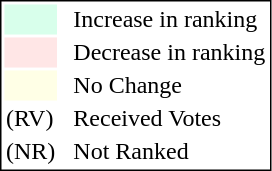<table style="border:1px solid black;">
<tr>
<td style="background:#D8FFEB; width:20px;"></td>
<td> </td>
<td>Increase in ranking</td>
</tr>
<tr>
<td style="background:#FFE6E6; width:20px;"></td>
<td> </td>
<td>Decrease in ranking</td>
</tr>
<tr>
<td style="background:#FFFFE6; width:20px;"></td>
<td> </td>
<td>No Change</td>
</tr>
<tr>
<td>(RV)</td>
<td> </td>
<td>Received Votes</td>
</tr>
<tr>
<td>(NR)</td>
<td> </td>
<td>Not Ranked</td>
</tr>
</table>
